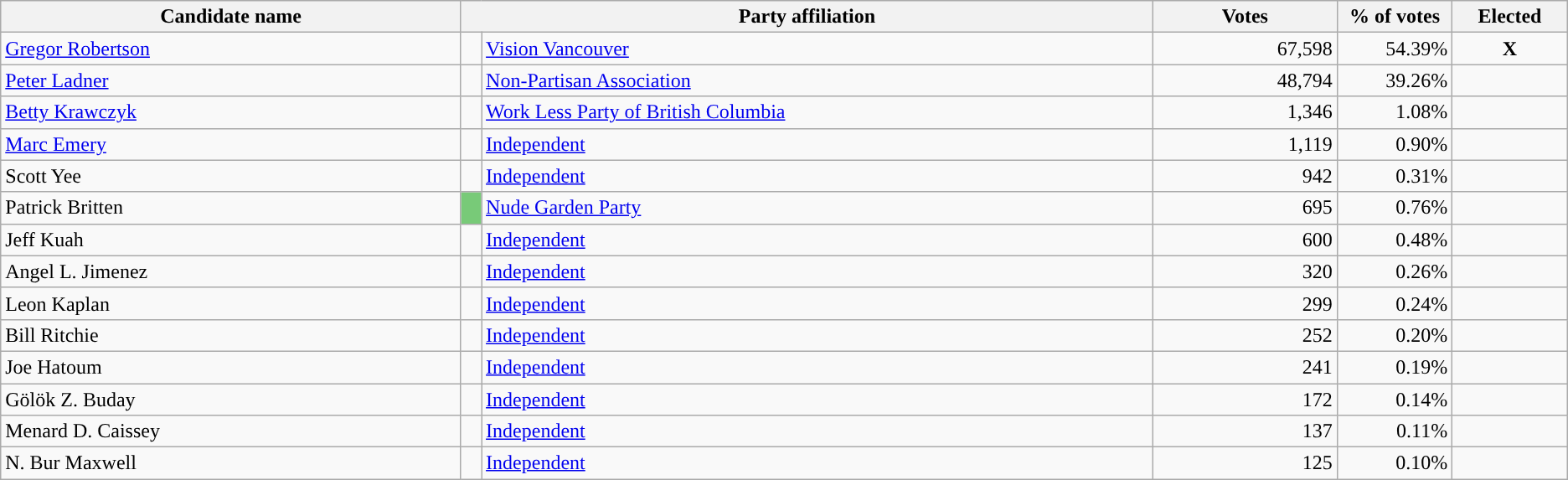<table class="wikitable sortable" margin:5px; width: 60%">
<tr>
<th style="width:20%;">Candidate name</th>
<th style="width:30.05%;" colspan="2">Party affiliation</th>
<th style="width:8%;">Votes</th>
<th style="width:5%;">% of votes</th>
<th style="width:5%;">Elected</th>
</tr>
<tr>
<td data-sort-value="Robertson, Gregor"><a href='#'>Gregor Robertson</a></td>
<td style="background:"></td>
<td><a href='#'>Vision Vancouver</a></td>
<td style="text-align: right;">67,598</td>
<td style="text-align: right;">54.39%</td>
<td style="text-align: center;"><strong>X</strong></td>
</tr>
<tr>
<td data-sort-value="Ladner, Peter"><a href='#'>Peter Ladner</a></td>
<td style="background:"></td>
<td><a href='#'>Non-Partisan Association</a></td>
<td style="text-align: right;">48,794</td>
<td style="text-align: right;">39.26%</td>
<td></td>
</tr>
<tr>
<td data-sort-value="Krawczyk, Betty"><a href='#'>Betty Krawczyk</a></td>
<td style="background:"></td>
<td><a href='#'>Work Less Party of British Columbia</a></td>
<td style="text-align: right;">1,346</td>
<td style="text-align: right;">1.08%</td>
<td></td>
</tr>
<tr>
<td data-sort-value="Emery, Marc"><a href='#'>Marc Emery</a></td>
<td style="background:"></td>
<td><a href='#'>Independent</a></td>
<td style="text-align: right;">1,119</td>
<td style="text-align: right;">0.90%</td>
<td></td>
</tr>
<tr>
<td data-sort-value="Yee, Scott">Scott Yee</td>
<td style="background:"></td>
<td><a href='#'>Independent</a></td>
<td style="text-align: right;">942</td>
<td style="text-align: right;">0.31%</td>
<td></td>
</tr>
<tr>
<td data-sort-value="Britten, Patrick">Patrick Britten</td>
<td style="background:#78CA78;"></td>
<td><a href='#'>Nude Garden Party</a></td>
<td style="text-align: right;">695</td>
<td style="text-align: right;">0.76%</td>
<td></td>
</tr>
<tr>
<td data-sort-value="Kuah, Jeff">Jeff Kuah</td>
<td style="background:"></td>
<td><a href='#'>Independent</a></td>
<td style="text-align: right;">600</td>
<td style="text-align: right;">0.48%</td>
<td></td>
</tr>
<tr>
<td data-sort-value="Jimenez, Angel L.">Angel L. Jimenez</td>
<td style="background:"></td>
<td><a href='#'>Independent</a></td>
<td style="text-align: right;">320</td>
<td style="text-align: right;">0.26%</td>
<td></td>
</tr>
<tr>
<td data-sort-value="Kaplan, Leon">Leon Kaplan</td>
<td style="background:"></td>
<td><a href='#'>Independent</a></td>
<td style="text-align: right;">299</td>
<td style="text-align: right;">0.24%</td>
<td></td>
</tr>
<tr>
<td data-sort-value="Ritchie, Bill">Bill Ritchie</td>
<td style="background:"></td>
<td><a href='#'>Independent</a></td>
<td style="text-align: right;">252</td>
<td style="text-align: right;">0.20%</td>
<td></td>
</tr>
<tr>
<td data-sort-value="Hatoum, Joe">Joe Hatoum</td>
<td style="background:"></td>
<td><a href='#'>Independent</a></td>
<td style="text-align: right;">241</td>
<td style="text-align: right;">0.19%</td>
<td></td>
</tr>
<tr>
<td data-sort-value="Buday, Gölök Z.">Gölök Z. Buday</td>
<td style="background:"></td>
<td><a href='#'>Independent</a></td>
<td style="text-align: right;">172</td>
<td style="text-align: right;">0.14%</td>
<td></td>
</tr>
<tr>
<td data-sort-value="Caissey, Menard D.">Menard D. Caissey</td>
<td style="background:"></td>
<td><a href='#'>Independent</a></td>
<td style="text-align: right;">137</td>
<td style="text-align: right;">0.11%</td>
<td></td>
</tr>
<tr>
<td data-sort-value="Maxwell, N. Bur">N. Bur Maxwell</td>
<td style="background:"></td>
<td><a href='#'>Independent</a></td>
<td style="text-align: right;">125</td>
<td style="text-align: right;">0.10%</td>
<td></td>
</tr>
</table>
